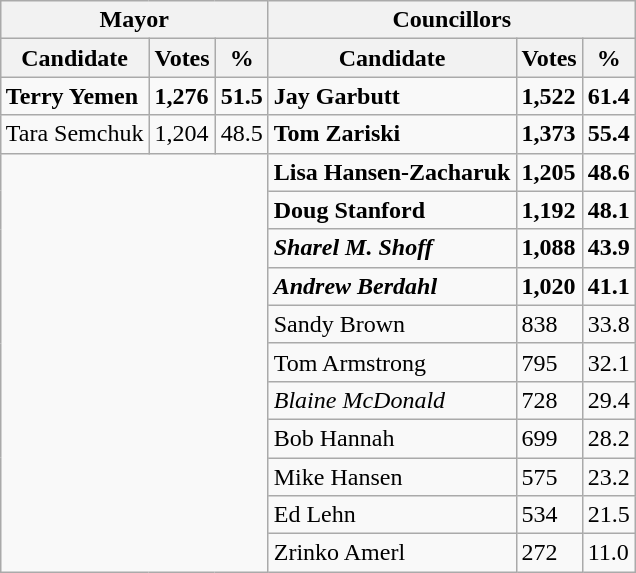<table class="wikitable collapsible collapsed" align="right">
<tr>
<th colspan=3>Mayor</th>
<th colspan=3>Councillors</th>
</tr>
<tr>
<th>Candidate</th>
<th>Votes</th>
<th>%</th>
<th>Candidate</th>
<th>Votes</th>
<th>%</th>
</tr>
<tr>
<td><strong>Terry Yemen</strong></td>
<td><strong>1,276</strong></td>
<td><strong>51.5</strong></td>
<td><strong>Jay Garbutt</strong></td>
<td><strong>1,522</strong></td>
<td><strong>61.4</strong></td>
</tr>
<tr>
<td>Tara Semchuk</td>
<td>1,204</td>
<td>48.5</td>
<td><strong>Tom Zariski</strong></td>
<td><strong>1,373</strong></td>
<td><strong>55.4</strong></td>
</tr>
<tr>
<td rowspan=11 colspan=3></td>
<td><strong>Lisa Hansen-Zacharuk</strong></td>
<td><strong>1,205</strong></td>
<td><strong>48.6</strong></td>
</tr>
<tr>
<td><strong>Doug Stanford</strong></td>
<td><strong>1,192</strong></td>
<td><strong>48.1</strong></td>
</tr>
<tr>
<td><strong><em>Sharel M. Shoff</em></strong></td>
<td><strong>1,088</strong></td>
<td><strong>43.9</strong></td>
</tr>
<tr>
<td><strong><em>Andrew Berdahl</em></strong></td>
<td><strong>1,020</strong></td>
<td><strong>41.1</strong></td>
</tr>
<tr>
<td>Sandy Brown</td>
<td>838</td>
<td>33.8</td>
</tr>
<tr>
<td>Tom Armstrong</td>
<td>795</td>
<td>32.1</td>
</tr>
<tr>
<td><em>Blaine McDonald</em></td>
<td>728</td>
<td>29.4</td>
</tr>
<tr>
<td>Bob Hannah</td>
<td>699</td>
<td>28.2</td>
</tr>
<tr>
<td>Mike Hansen</td>
<td>575</td>
<td>23.2</td>
</tr>
<tr>
<td>Ed Lehn</td>
<td>534</td>
<td>21.5</td>
</tr>
<tr>
<td>Zrinko Amerl</td>
<td>272</td>
<td>11.0</td>
</tr>
</table>
